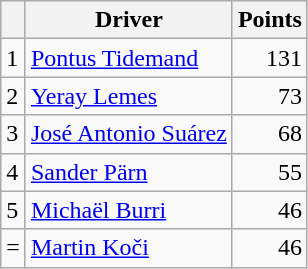<table class="wikitable">
<tr>
<th></th>
<th>Driver</th>
<th>Points</th>
</tr>
<tr>
<td>1</td>
<td> <a href='#'>Pontus Tidemand</a></td>
<td align="right">131</td>
</tr>
<tr>
<td>2</td>
<td> <a href='#'>Yeray Lemes</a></td>
<td align="right">73</td>
</tr>
<tr>
<td>3</td>
<td> <a href='#'>José Antonio Suárez</a></td>
<td align="right">68</td>
</tr>
<tr>
<td>4</td>
<td> <a href='#'>Sander Pärn</a></td>
<td align="right">55</td>
</tr>
<tr>
<td>5</td>
<td> <a href='#'>Michaël Burri</a></td>
<td align="right">46</td>
</tr>
<tr>
<td>=</td>
<td> <a href='#'>Martin Koči</a></td>
<td align="right">46</td>
</tr>
</table>
